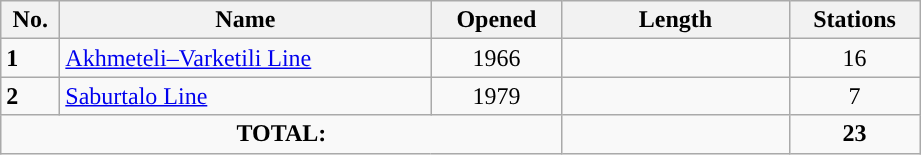<table class="wikitable">
<tr>
<th style="width: 2em;">No.</th>
<th style="width: 15em;">Name</th>
<th style="width: 5em;">Opened</th>
<th style="width: 9em;">Length</th>
<th style="width: 5em;">Stations</th>
</tr>
<tr>
<td style="background:#"><strong>1</strong></td>
<td style="text-align: left;"><a href='#'>Akhmeteli–Varketili Line</a></td>
<td style="text-align: center;">1966</td>
<td style="text-align: right;"></td>
<td style="text-align: center;">16</td>
</tr>
<tr>
<td style="background:#"><strong>2</strong></td>
<td style="text-align: left;"><a href='#'>Saburtalo Line</a></td>
<td style="text-align: center;">1979</td>
<td style="text-align: right;"></td>
<td style="text-align: center;">7</td>
</tr>
<tr>
<td colspan="3" style="text-align: center;"><strong>TOTAL:</strong></td>
<td style="text-align: right;"><strong></strong></td>
<td style="text-align: center;"><strong>23</strong></td>
</tr>
</table>
